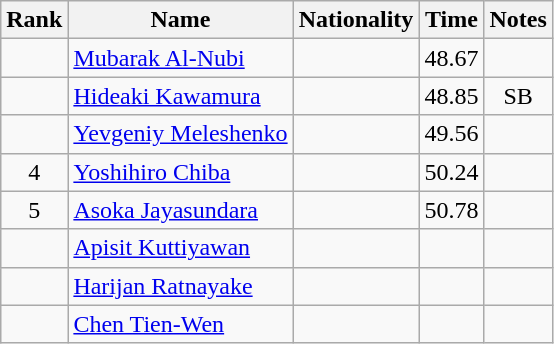<table class="wikitable sortable" style="text-align:center">
<tr>
<th>Rank</th>
<th>Name</th>
<th>Nationality</th>
<th>Time</th>
<th>Notes</th>
</tr>
<tr>
<td></td>
<td align=left><a href='#'>Mubarak Al-Nubi</a></td>
<td align=left></td>
<td>48.67</td>
<td></td>
</tr>
<tr>
<td></td>
<td align=left><a href='#'>Hideaki Kawamura</a></td>
<td align=left></td>
<td>48.85</td>
<td>SB</td>
</tr>
<tr>
<td></td>
<td align=left><a href='#'>Yevgeniy Meleshenko</a></td>
<td align=left></td>
<td>49.56</td>
<td></td>
</tr>
<tr>
<td>4</td>
<td align=left><a href='#'>Yoshihiro Chiba</a></td>
<td align=left></td>
<td>50.24</td>
<td></td>
</tr>
<tr>
<td>5</td>
<td align=left><a href='#'>Asoka Jayasundara</a></td>
<td align=left></td>
<td>50.78</td>
<td></td>
</tr>
<tr>
<td></td>
<td align=left><a href='#'>Apisit Kuttiyawan</a></td>
<td align=left></td>
<td></td>
<td></td>
</tr>
<tr>
<td></td>
<td align=left><a href='#'>Harijan Ratnayake</a></td>
<td align=left></td>
<td></td>
<td></td>
</tr>
<tr>
<td></td>
<td align=left><a href='#'>Chen Tien-Wen</a></td>
<td align=left></td>
<td></td>
<td></td>
</tr>
</table>
